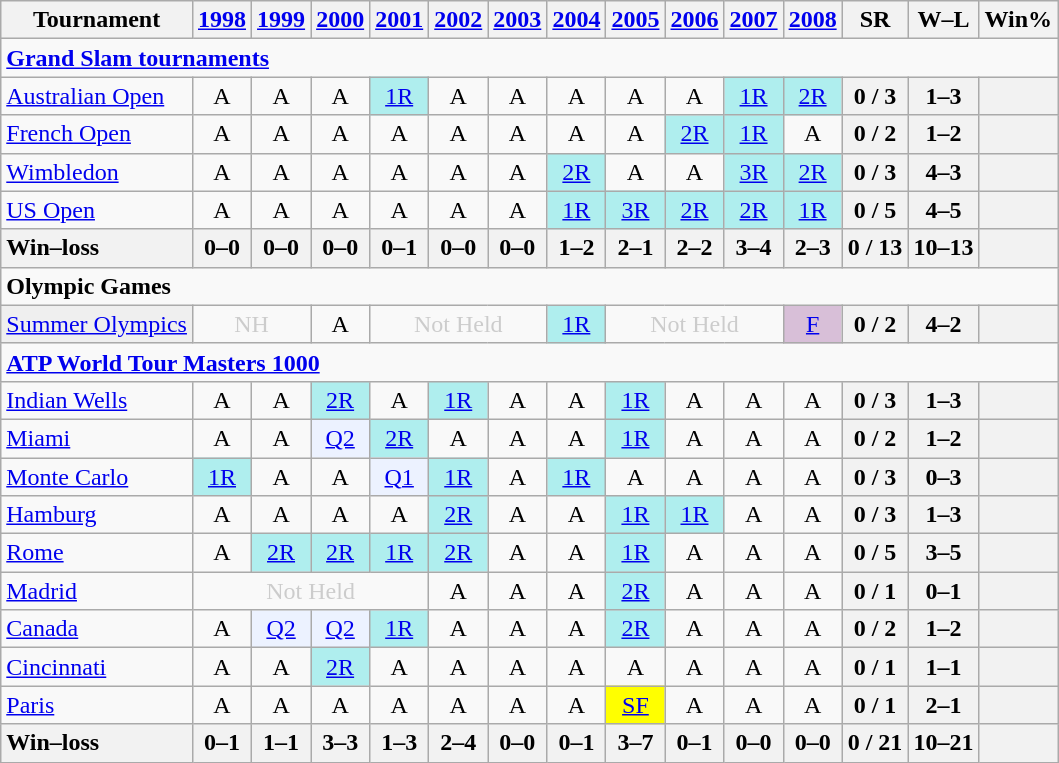<table class=wikitable style=text-align:center>
<tr>
<th>Tournament</th>
<th><a href='#'>1998</a></th>
<th><a href='#'>1999</a></th>
<th><a href='#'>2000</a></th>
<th><a href='#'>2001</a></th>
<th><a href='#'>2002</a></th>
<th><a href='#'>2003</a></th>
<th><a href='#'>2004</a></th>
<th><a href='#'>2005</a></th>
<th><a href='#'>2006</a></th>
<th><a href='#'>2007</a></th>
<th><a href='#'>2008</a></th>
<th>SR</th>
<th>W–L</th>
<th>Win%</th>
</tr>
<tr>
<td colspan=25 style=text-align:left><a href='#'><strong>Grand Slam tournaments</strong></a></td>
</tr>
<tr>
<td align=left><a href='#'>Australian Open</a></td>
<td>A</td>
<td>A</td>
<td>A</td>
<td bgcolor=afeeee><a href='#'>1R</a></td>
<td>A</td>
<td>A</td>
<td>A</td>
<td>A</td>
<td>A</td>
<td bgcolor=afeeee><a href='#'>1R</a></td>
<td bgcolor=afeeee><a href='#'>2R</a></td>
<th>0 / 3</th>
<th>1–3</th>
<th></th>
</tr>
<tr>
<td align=left><a href='#'>French Open</a></td>
<td>A</td>
<td>A</td>
<td>A</td>
<td>A</td>
<td>A</td>
<td>A</td>
<td>A</td>
<td>A</td>
<td bgcolor=afeeee><a href='#'>2R</a></td>
<td bgcolor=afeeee><a href='#'>1R</a></td>
<td>A</td>
<th>0 / 2</th>
<th>1–2</th>
<th></th>
</tr>
<tr>
<td align=left><a href='#'>Wimbledon</a></td>
<td>A</td>
<td>A</td>
<td>A</td>
<td>A</td>
<td>A</td>
<td>A</td>
<td bgcolor=afeeee><a href='#'>2R</a></td>
<td>A</td>
<td>A</td>
<td bgcolor=afeeee><a href='#'>3R</a></td>
<td bgcolor=afeeee><a href='#'>2R</a></td>
<th>0 / 3</th>
<th>4–3</th>
<th></th>
</tr>
<tr>
<td align=left><a href='#'>US Open</a></td>
<td>A</td>
<td>A</td>
<td>A</td>
<td>A</td>
<td>A</td>
<td>A</td>
<td bgcolor=afeeee><a href='#'>1R</a></td>
<td bgcolor=afeeee><a href='#'>3R</a></td>
<td bgcolor=afeeee><a href='#'>2R</a></td>
<td bgcolor=afeeee><a href='#'>2R</a></td>
<td bgcolor=afeeee><a href='#'>1R</a></td>
<th>0 / 5</th>
<th>4–5</th>
<th></th>
</tr>
<tr>
<th style=text-align:left>Win–loss</th>
<th>0–0</th>
<th>0–0</th>
<th>0–0</th>
<th>0–1</th>
<th>0–0</th>
<th>0–0</th>
<th>1–2</th>
<th>2–1</th>
<th>2–2</th>
<th>3–4</th>
<th>2–3</th>
<th>0 / 13</th>
<th>10–13</th>
<th></th>
</tr>
<tr>
<td colspan=22 align=left><strong>Olympic Games</strong></td>
</tr>
<tr>
<td style=background:#EFEFEF align=left><a href='#'>Summer Olympics</a></td>
<td colspan=2 style=color:#cccccc>NH</td>
<td>A</td>
<td colspan=3 style=color:#cccccc>Not Held</td>
<td style=background:#afeeee><a href='#'>1R</a></td>
<td colspan=3 style=color:#cccccc>Not Held</td>
<td style=background:thistle><a href='#'>F</a></td>
<th>0 / 2</th>
<th>4–2</th>
<th></th>
</tr>
<tr>
<td colspan=15 align=left><strong><a href='#'>ATP World Tour Masters 1000</a></strong></td>
</tr>
<tr>
<td align=left><a href='#'>Indian Wells</a></td>
<td>A</td>
<td>A</td>
<td bgcolor=afeeee><a href='#'>2R</a></td>
<td>A</td>
<td bgcolor=afeeee><a href='#'>1R</a></td>
<td>A</td>
<td>A</td>
<td bgcolor=afeeee><a href='#'>1R</a></td>
<td>A</td>
<td>A</td>
<td>A</td>
<th>0 / 3</th>
<th>1–3</th>
<th></th>
</tr>
<tr>
<td align=left><a href='#'>Miami</a></td>
<td>A</td>
<td>A</td>
<td bgcolor=ecf2ff><a href='#'>Q2</a></td>
<td bgcolor=afeeee><a href='#'>2R</a></td>
<td>A</td>
<td>A</td>
<td>A</td>
<td bgcolor=afeeee><a href='#'>1R</a></td>
<td>A</td>
<td>A</td>
<td>A</td>
<th>0 / 2</th>
<th>1–2</th>
<th></th>
</tr>
<tr>
<td align=left><a href='#'>Monte Carlo</a></td>
<td bgcolor=afeeee><a href='#'>1R</a></td>
<td>A</td>
<td>A</td>
<td bgcolor=ecf2ff><a href='#'>Q1</a></td>
<td bgcolor=afeeee><a href='#'>1R</a></td>
<td>A</td>
<td bgcolor=afeeee><a href='#'>1R</a></td>
<td>A</td>
<td>A</td>
<td>A</td>
<td>A</td>
<th>0 / 3</th>
<th>0–3</th>
<th></th>
</tr>
<tr>
<td align=left><a href='#'>Hamburg</a></td>
<td>A</td>
<td>A</td>
<td>A</td>
<td>A</td>
<td bgcolor=afeeee><a href='#'>2R</a></td>
<td>A</td>
<td>A</td>
<td bgcolor=afeeee><a href='#'>1R</a></td>
<td bgcolor=afeeee><a href='#'>1R</a></td>
<td>A</td>
<td>A</td>
<th>0 / 3</th>
<th>1–3</th>
<th></th>
</tr>
<tr>
<td align=left><a href='#'>Rome</a></td>
<td>A</td>
<td bgcolor=afeeee><a href='#'>2R</a></td>
<td bgcolor=afeeee><a href='#'>2R</a></td>
<td bgcolor=afeeee><a href='#'>1R</a></td>
<td bgcolor=afeeee><a href='#'>2R</a></td>
<td>A</td>
<td>A</td>
<td bgcolor=afeeee><a href='#'>1R</a></td>
<td>A</td>
<td>A</td>
<td>A</td>
<th>0 / 5</th>
<th>3–5</th>
<th></th>
</tr>
<tr>
<td align=left><a href='#'>Madrid</a></td>
<td align="center" colspan="4" style="color:#cccccc;">Not Held</td>
<td>A</td>
<td>A</td>
<td>A</td>
<td bgcolor=afeeee><a href='#'>2R</a></td>
<td>A</td>
<td>A</td>
<td>A</td>
<th>0 / 1</th>
<th>0–1</th>
<th></th>
</tr>
<tr>
<td align=left><a href='#'>Canada</a></td>
<td>A</td>
<td bgcolor=ecf2ff><a href='#'>Q2</a></td>
<td bgcolor=ecf2ff><a href='#'>Q2</a></td>
<td bgcolor=afeeee><a href='#'>1R</a></td>
<td>A</td>
<td>A</td>
<td>A</td>
<td bgcolor=afeeee><a href='#'>2R</a></td>
<td>A</td>
<td>A</td>
<td>A</td>
<th>0 / 2</th>
<th>1–2</th>
<th></th>
</tr>
<tr>
<td align=left><a href='#'>Cincinnati</a></td>
<td>A</td>
<td>A</td>
<td bgcolor=afeeee><a href='#'>2R</a></td>
<td>A</td>
<td>A</td>
<td>A</td>
<td>A</td>
<td>A</td>
<td>A</td>
<td>A</td>
<td>A</td>
<th>0 / 1</th>
<th>1–1</th>
<th></th>
</tr>
<tr>
<td align=left><a href='#'>Paris</a></td>
<td>A</td>
<td>A</td>
<td>A</td>
<td>A</td>
<td>A</td>
<td>A</td>
<td>A</td>
<td bgcolor=yellow><a href='#'>SF</a></td>
<td>A</td>
<td>A</td>
<td>A</td>
<th>0 / 1</th>
<th>2–1</th>
<th></th>
</tr>
<tr>
<th style=text-align:left>Win–loss</th>
<th>0–1</th>
<th>1–1</th>
<th>3–3</th>
<th>1–3</th>
<th>2–4</th>
<th>0–0</th>
<th>0–1</th>
<th>3–7</th>
<th>0–1</th>
<th>0–0</th>
<th>0–0</th>
<th>0 / 21</th>
<th>10–21</th>
<th></th>
</tr>
</table>
